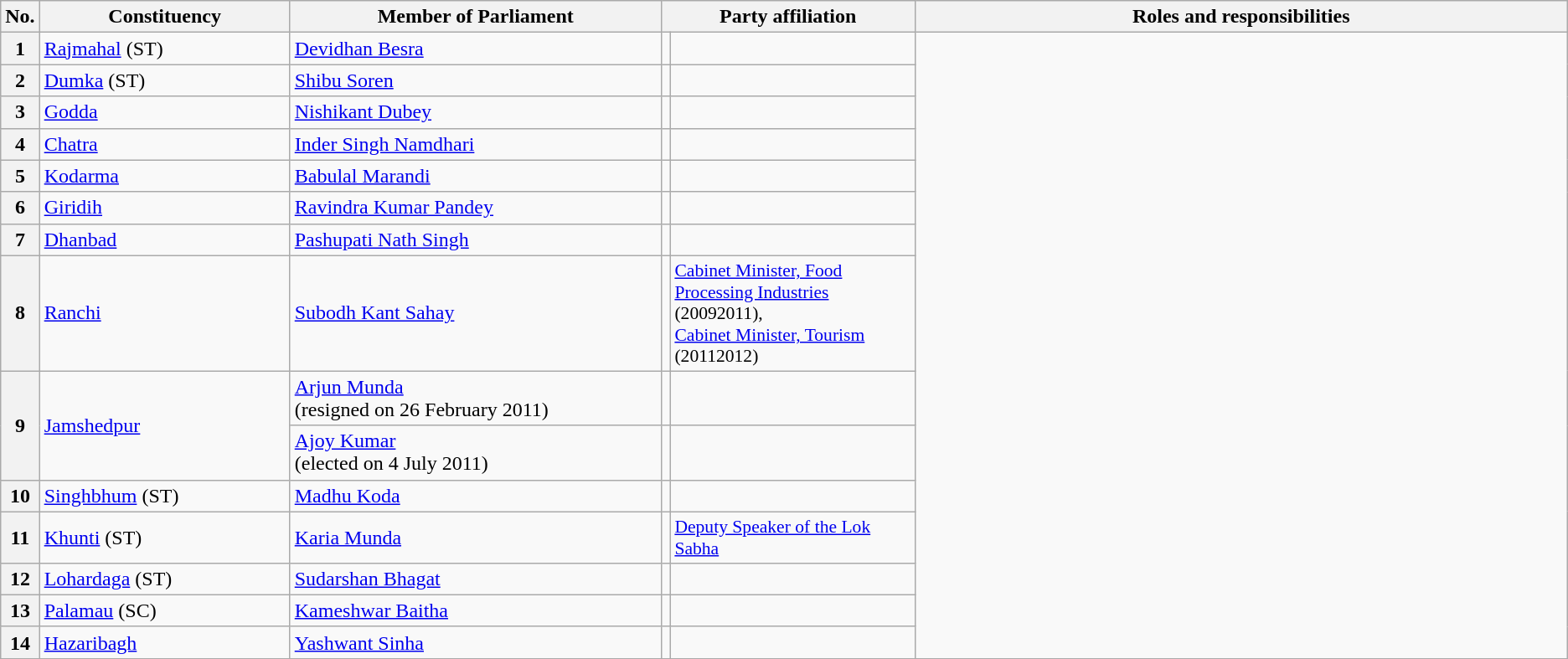<table class="wikitable">
<tr style="text-align:center;">
<th>No.</th>
<th style="width:12em">Constituency</th>
<th style="width:18em">Member of Parliament</th>
<th colspan="2" style="width:18em">Party affiliation</th>
<th style="width:32em">Roles and responsibilities</th>
</tr>
<tr>
<th>1</th>
<td><a href='#'>Rajmahal</a> (ST)</td>
<td><a href='#'>Devidhan Besra</a></td>
<td></td>
<td></td>
</tr>
<tr>
<th>2</th>
<td><a href='#'>Dumka</a> (ST)</td>
<td><a href='#'>Shibu Soren</a></td>
<td></td>
<td></td>
</tr>
<tr>
<th>3</th>
<td><a href='#'>Godda</a></td>
<td><a href='#'>Nishikant Dubey</a></td>
<td></td>
<td></td>
</tr>
<tr>
<th>4</th>
<td><a href='#'>Chatra</a></td>
<td><a href='#'>Inder Singh Namdhari</a></td>
<td></td>
<td></td>
</tr>
<tr>
<th>5</th>
<td><a href='#'>Kodarma</a></td>
<td><a href='#'>Babulal Marandi</a></td>
<td></td>
<td></td>
</tr>
<tr>
<th>6</th>
<td><a href='#'>Giridih</a></td>
<td><a href='#'>Ravindra Kumar Pandey</a></td>
<td></td>
<td></td>
</tr>
<tr>
<th>7</th>
<td><a href='#'>Dhanbad</a></td>
<td><a href='#'>Pashupati Nath Singh</a></td>
<td></td>
<td></td>
</tr>
<tr>
<th>8</th>
<td><a href='#'>Ranchi</a></td>
<td><a href='#'>Subodh Kant Sahay</a></td>
<td></td>
<td style="font-size:90%"><a href='#'>Cabinet Minister, Food Processing Industries</a> (20092011),<br><a href='#'>Cabinet Minister, Tourism</a> (20112012)</td>
</tr>
<tr>
<th rowspan="2">9</th>
<td rowspan="2"><a href='#'>Jamshedpur</a></td>
<td><a href='#'>Arjun Munda</a><br>(resigned on 26 February 2011)</td>
<td></td>
<td></td>
</tr>
<tr>
<td><a href='#'>Ajoy Kumar</a><br>(elected on 4 July 2011)</td>
<td></td>
<td></td>
</tr>
<tr>
<th>10</th>
<td><a href='#'>Singhbhum</a> (ST)</td>
<td><a href='#'>Madhu Koda</a></td>
<td></td>
<td></td>
</tr>
<tr>
<th>11</th>
<td><a href='#'>Khunti</a> (ST)</td>
<td><a href='#'>Karia Munda</a></td>
<td></td>
<td style="font-size:90%"><a href='#'>Deputy Speaker of the Lok Sabha</a></td>
</tr>
<tr>
<th>12</th>
<td><a href='#'>Lohardaga</a> (ST)</td>
<td><a href='#'>Sudarshan Bhagat</a></td>
<td></td>
<td></td>
</tr>
<tr>
<th>13</th>
<td><a href='#'>Palamau</a> (SC)</td>
<td><a href='#'>Kameshwar Baitha</a></td>
<td></td>
<td></td>
</tr>
<tr>
<th>14</th>
<td><a href='#'>Hazaribagh</a></td>
<td><a href='#'>Yashwant Sinha</a></td>
<td></td>
<td></td>
</tr>
<tr>
</tr>
</table>
